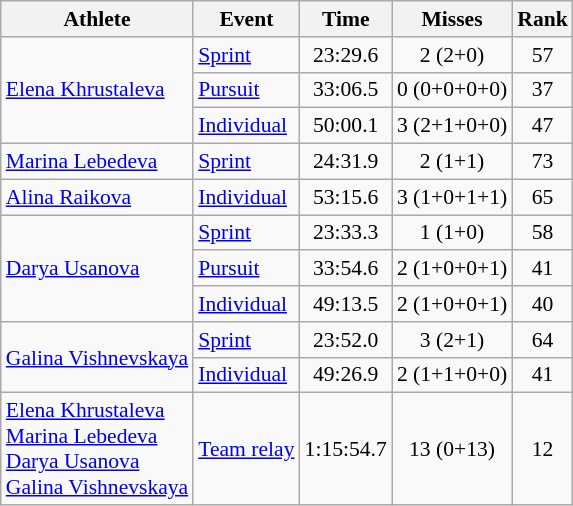<table class="wikitable" style="font-size:90%">
<tr>
<th>Athlete</th>
<th>Event</th>
<th>Time</th>
<th>Misses</th>
<th>Rank</th>
</tr>
<tr align=center>
<td align=left rowspan=3><a href='#'>Elena Khrustaleva</a></td>
<td align=left><a href='#'>Sprint</a></td>
<td>23:29.6</td>
<td>2 (2+0)</td>
<td>57</td>
</tr>
<tr align=center>
<td align=left><a href='#'>Pursuit</a></td>
<td>33:06.5</td>
<td>0 (0+0+0+0)</td>
<td>37</td>
</tr>
<tr align=center>
<td align=left><a href='#'>Individual</a></td>
<td>50:00.1</td>
<td>3 (2+1+0+0)</td>
<td>47</td>
</tr>
<tr align=center>
<td align=left><a href='#'>Marina Lebedeva</a></td>
<td align=left><a href='#'>Sprint</a></td>
<td>24:31.9</td>
<td>2 (1+1)</td>
<td>73</td>
</tr>
<tr align=center>
<td align=left><a href='#'>Alina Raikova</a></td>
<td align=left><a href='#'>Individual</a></td>
<td>53:15.6</td>
<td>3 (1+0+1+1)</td>
<td>65</td>
</tr>
<tr align=center>
<td align=left rowspan=3><a href='#'>Darya Usanova</a></td>
<td align=left><a href='#'>Sprint</a></td>
<td>23:33.3</td>
<td>1 (1+0)</td>
<td>58</td>
</tr>
<tr align=center>
<td align=left><a href='#'>Pursuit</a></td>
<td>33:54.6</td>
<td>2 (1+0+0+1)</td>
<td>41</td>
</tr>
<tr align=center>
<td align=left><a href='#'>Individual</a></td>
<td>49:13.5</td>
<td>2 (1+0+0+1)</td>
<td>40</td>
</tr>
<tr align=center>
<td align=left rowspan=2><a href='#'>Galina Vishnevskaya</a></td>
<td align=left><a href='#'>Sprint</a></td>
<td>23:52.0</td>
<td>3 (2+1)</td>
<td>64</td>
</tr>
<tr align=center>
<td align=left><a href='#'>Individual</a></td>
<td>49:26.9</td>
<td>2 (1+1+0+0)</td>
<td>41</td>
</tr>
<tr align=center>
<td align=left><a href='#'>Elena Khrustaleva</a><br><a href='#'>Marina Lebedeva</a><br><a href='#'>Darya Usanova</a><br><a href='#'>Galina Vishnevskaya</a></td>
<td align=left><a href='#'>Team relay</a></td>
<td>1:15:54.7</td>
<td>13 (0+13)</td>
<td>12</td>
</tr>
</table>
